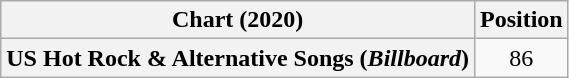<table class="wikitable plainrowheaders" style="text-align:center">
<tr>
<th scope="col">Chart (2020)</th>
<th scope="col">Position</th>
</tr>
<tr>
<th scope="row">US Hot Rock & Alternative Songs (<em>Billboard</em>)</th>
<td>86</td>
</tr>
</table>
